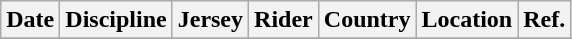<table class="wikitable sortable">
<tr>
<th>Date</th>
<th>Discipline</th>
<th>Jersey</th>
<th>Rider</th>
<th>Country</th>
<th>Location</th>
<th class="unsortable">Ref.</th>
</tr>
<tr>
</tr>
</table>
